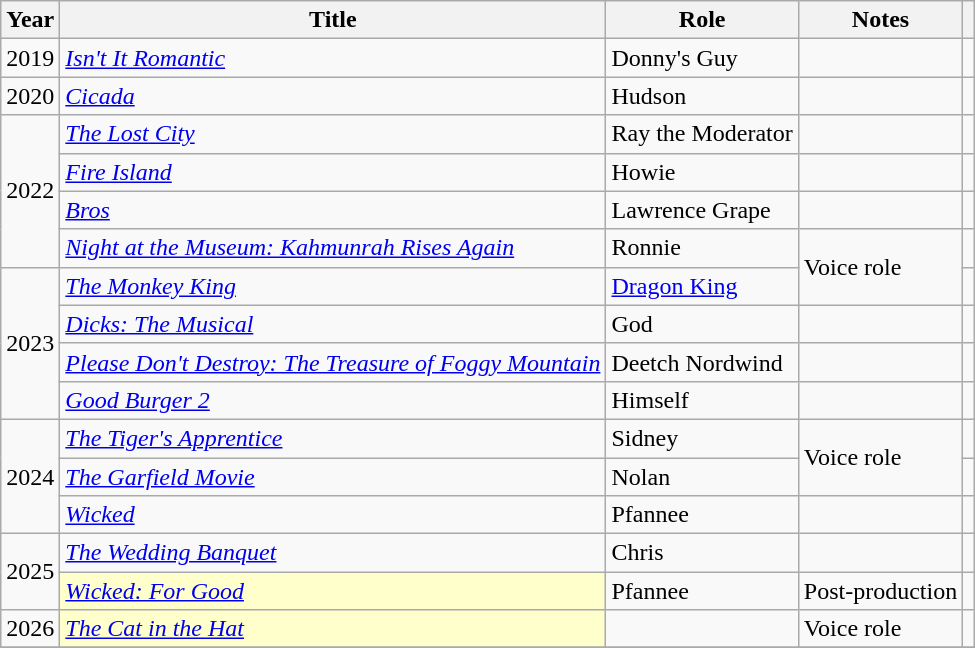<table class=  "wikitable sortable">
<tr>
<th>Year</th>
<th>Title</th>
<th>Role</th>
<th>Notes</th>
<th class="unsortable"></th>
</tr>
<tr>
<td>2019</td>
<td><em><a href='#'>Isn't It Romantic</a></em></td>
<td>Donny's Guy</td>
<td></td>
<td style="text-align:center;"></td>
</tr>
<tr>
<td>2020</td>
<td><em><a href='#'>Cicada</a></em></td>
<td>Hudson</td>
<td></td>
<td style="text-align:center;"></td>
</tr>
<tr>
<td rowspan="4">2022</td>
<td><em><a href='#'>The Lost City</a></em></td>
<td>Ray the Moderator</td>
<td></td>
<td style="text-align:center;"></td>
</tr>
<tr>
<td><em><a href='#'>Fire Island</a></em></td>
<td>Howie</td>
<td></td>
<td style="text-align:center;"></td>
</tr>
<tr>
<td><em><a href='#'>Bros</a></em></td>
<td>Lawrence Grape</td>
<td></td>
<td style="text-align:center;"></td>
</tr>
<tr>
<td><em><a href='#'>Night at the Museum: Kahmunrah Rises Again</a></em></td>
<td>Ronnie</td>
<td rowspan="2">Voice role</td>
<td style="text-align:center;"></td>
</tr>
<tr>
<td rowspan="4">2023</td>
<td><em><a href='#'>The Monkey King</a></em></td>
<td><a href='#'>Dragon King</a></td>
<td style="text-align:center;"></td>
</tr>
<tr>
<td><em><a href='#'>Dicks: The Musical</a></em></td>
<td>God</td>
<td></td>
<td style="text-align:center;"></td>
</tr>
<tr>
<td><em><a href='#'>Please Don't Destroy: The Treasure of Foggy Mountain</a></em></td>
<td>Deetch Nordwind</td>
<td></td>
<td style="text-align:center;"></td>
</tr>
<tr>
<td><em><a href='#'>Good Burger 2</a></em></td>
<td>Himself</td>
<td></td>
<td style="text-align:center;"></td>
</tr>
<tr>
<td rowspan="3">2024</td>
<td><em><a href='#'>The Tiger's Apprentice</a></em></td>
<td>Sidney</td>
<td rowspan="2">Voice role</td>
<td style="text-align:center;"></td>
</tr>
<tr>
<td><em><a href='#'>The Garfield Movie</a></em></td>
<td>Nolan</td>
<td style="text-align:center;"></td>
</tr>
<tr>
<td><em><a href='#'>Wicked</a></em></td>
<td>Pfannee</td>
<td></td>
<td style="text-align:center;"></td>
</tr>
<tr>
<td rowspan="2">2025</td>
<td><em><a href='#'>The Wedding Banquet</a></em></td>
<td>Chris</td>
<td></td>
<td style="text-align:center;"></td>
</tr>
<tr>
<td style="background:#FFFFCC;"><em><a href='#'>Wicked: For Good</a></em> </td>
<td>Pfannee</td>
<td>Post-production</td>
<td style="text-align:center;"></td>
</tr>
<tr>
<td>2026</td>
<td style="background:#FFFFCC;"><em><a href='#'>The Cat in the Hat</a></em> </td>
<td></td>
<td>Voice role</td>
<td style="text-align:center;"></td>
</tr>
<tr>
</tr>
</table>
